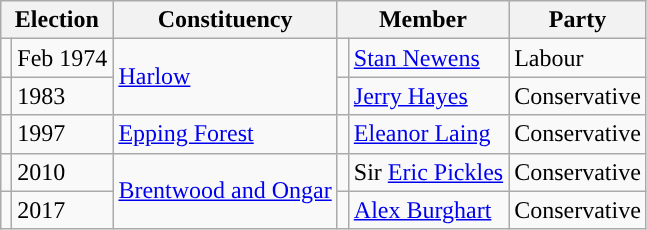<table class="wikitable">
<tr>
<th colspan="2">Election</th>
<th>Constituency</th>
<th colspan="2">Member</th>
<th>Party</th>
</tr>
<tr>
<td style="color:inherit;background-color: "></td>
<td>Feb 1974</td>
<td rowspan="2"><a href='#'>Harlow</a></td>
<td></td>
<td><a href='#'>Stan Newens</a></td>
<td>Labour</td>
</tr>
<tr>
<td style="color:inherit;background-color: "></td>
<td>1983</td>
<td></td>
<td><a href='#'>Jerry Hayes</a></td>
<td>Conservative</td>
</tr>
<tr>
<td style="color:inherit;background-color: "></td>
<td>1997</td>
<td><a href='#'>Epping Forest</a></td>
<td></td>
<td><a href='#'>Eleanor Laing</a></td>
<td>Conservative</td>
</tr>
<tr>
<td style="color:inherit;background-color: "></td>
<td>2010</td>
<td rowspan="2"><a href='#'>Brentwood and Ongar</a></td>
<td></td>
<td>Sir <a href='#'>Eric Pickles</a></td>
<td>Conservative</td>
</tr>
<tr>
<td style="color:inherit;background-color: "></td>
<td>2017</td>
<td></td>
<td><a href='#'>Alex Burghart</a></td>
<td>Conservative</td>
</tr>
</table>
